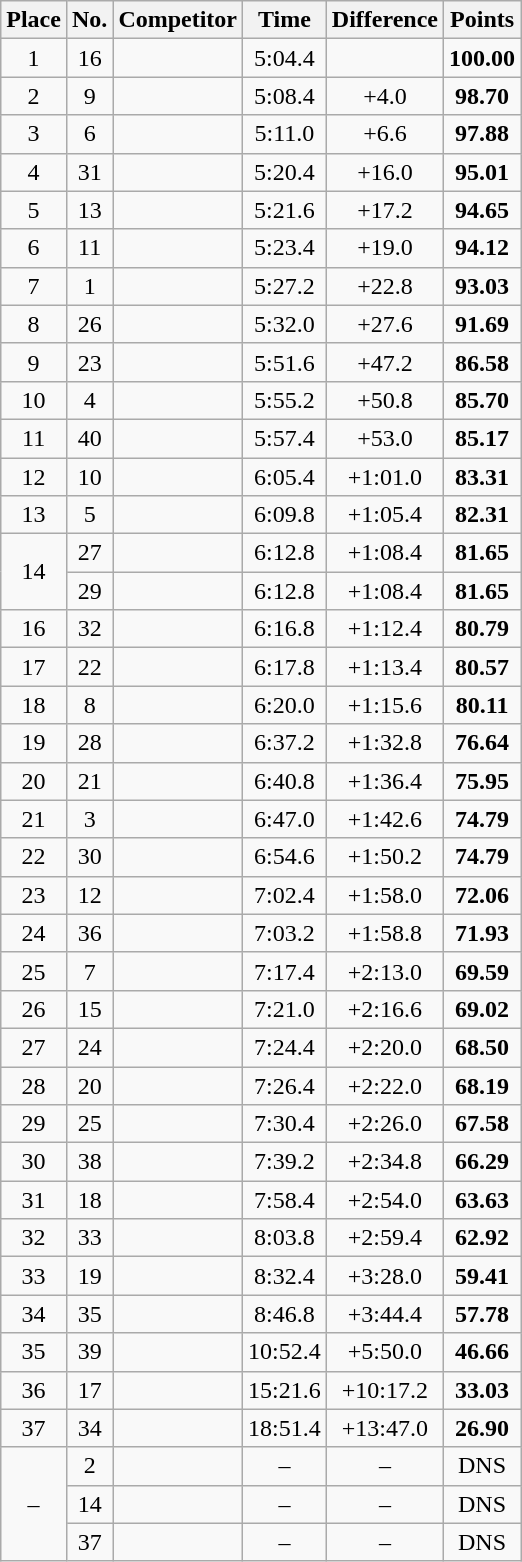<table class=wikitable style="text-align:center">
<tr>
<th>Place</th>
<th>No.</th>
<th>Competitor</th>
<th>Time</th>
<th>Difference</th>
<th>Points</th>
</tr>
<tr>
<td>1</td>
<td>16</td>
<td align=left></td>
<td>5:04.4</td>
<td></td>
<td><strong>100.00</strong></td>
</tr>
<tr>
<td>2</td>
<td>9</td>
<td align=left></td>
<td>5:08.4</td>
<td>+4.0</td>
<td><strong>98.70</strong></td>
</tr>
<tr>
<td>3</td>
<td>6</td>
<td align=left></td>
<td>5:11.0</td>
<td>+6.6</td>
<td><strong>97.88</strong></td>
</tr>
<tr>
<td>4</td>
<td>31</td>
<td align=left></td>
<td>5:20.4</td>
<td>+16.0</td>
<td><strong>95.01</strong></td>
</tr>
<tr>
<td>5</td>
<td>13</td>
<td align=left></td>
<td>5:21.6</td>
<td>+17.2</td>
<td><strong>94.65</strong></td>
</tr>
<tr>
<td>6</td>
<td>11</td>
<td align=left></td>
<td>5:23.4</td>
<td>+19.0</td>
<td><strong>94.12</strong></td>
</tr>
<tr>
<td>7</td>
<td>1</td>
<td align=left></td>
<td>5:27.2</td>
<td>+22.8</td>
<td><strong>93.03</strong></td>
</tr>
<tr>
<td>8</td>
<td>26</td>
<td align=left></td>
<td>5:32.0</td>
<td>+27.6</td>
<td><strong>91.69</strong></td>
</tr>
<tr>
<td>9</td>
<td>23</td>
<td align=left></td>
<td>5:51.6</td>
<td>+47.2</td>
<td><strong>86.58</strong></td>
</tr>
<tr>
<td>10</td>
<td>4</td>
<td align=left></td>
<td>5:55.2</td>
<td>+50.8</td>
<td><strong>85.70</strong></td>
</tr>
<tr>
<td>11</td>
<td>40</td>
<td align=left></td>
<td>5:57.4</td>
<td>+53.0</td>
<td><strong>85.17</strong></td>
</tr>
<tr>
<td>12</td>
<td>10</td>
<td align=left></td>
<td>6:05.4</td>
<td>+1:01.0</td>
<td><strong>83.31</strong></td>
</tr>
<tr>
<td>13</td>
<td>5</td>
<td align=left></td>
<td>6:09.8</td>
<td>+1:05.4</td>
<td><strong>82.31</strong></td>
</tr>
<tr>
<td rowspan=2>14</td>
<td>27</td>
<td align=left></td>
<td>6:12.8</td>
<td>+1:08.4</td>
<td><strong>81.65</strong></td>
</tr>
<tr>
<td>29</td>
<td align=left></td>
<td>6:12.8</td>
<td>+1:08.4</td>
<td><strong>81.65</strong></td>
</tr>
<tr>
<td>16</td>
<td>32</td>
<td align=left></td>
<td>6:16.8</td>
<td>+1:12.4</td>
<td><strong>80.79</strong></td>
</tr>
<tr>
<td>17</td>
<td>22</td>
<td align=left></td>
<td>6:17.8</td>
<td>+1:13.4</td>
<td><strong>80.57</strong></td>
</tr>
<tr>
<td>18</td>
<td>8</td>
<td align=left></td>
<td>6:20.0</td>
<td>+1:15.6</td>
<td><strong>80.11</strong></td>
</tr>
<tr>
<td>19</td>
<td>28</td>
<td align=left></td>
<td>6:37.2</td>
<td>+1:32.8</td>
<td><strong>76.64</strong></td>
</tr>
<tr>
<td>20</td>
<td>21</td>
<td align=left></td>
<td>6:40.8</td>
<td>+1:36.4</td>
<td><strong>75.95</strong></td>
</tr>
<tr>
<td>21</td>
<td>3</td>
<td align=left></td>
<td>6:47.0</td>
<td>+1:42.6</td>
<td><strong>74.79</strong></td>
</tr>
<tr>
<td>22</td>
<td>30</td>
<td align=left></td>
<td>6:54.6</td>
<td>+1:50.2</td>
<td><strong>74.79</strong></td>
</tr>
<tr>
<td>23</td>
<td>12</td>
<td align=left></td>
<td>7:02.4</td>
<td>+1:58.0</td>
<td><strong>72.06</strong></td>
</tr>
<tr>
<td>24</td>
<td>36</td>
<td align=left></td>
<td>7:03.2</td>
<td>+1:58.8</td>
<td><strong>71.93</strong></td>
</tr>
<tr>
<td>25</td>
<td>7</td>
<td align=left></td>
<td>7:17.4</td>
<td>+2:13.0</td>
<td><strong>69.59</strong></td>
</tr>
<tr>
<td>26</td>
<td>15</td>
<td align=left></td>
<td>7:21.0</td>
<td>+2:16.6</td>
<td><strong>69.02</strong></td>
</tr>
<tr>
<td>27</td>
<td>24</td>
<td align=left></td>
<td>7:24.4</td>
<td>+2:20.0</td>
<td><strong>68.50</strong></td>
</tr>
<tr>
<td>28</td>
<td>20</td>
<td align=left></td>
<td>7:26.4</td>
<td>+2:22.0</td>
<td><strong>68.19</strong></td>
</tr>
<tr>
<td>29</td>
<td>25</td>
<td align=left></td>
<td>7:30.4</td>
<td>+2:26.0</td>
<td><strong>67.58</strong></td>
</tr>
<tr>
<td>30</td>
<td>38</td>
<td align=left></td>
<td>7:39.2</td>
<td>+2:34.8</td>
<td><strong>66.29</strong></td>
</tr>
<tr>
<td>31</td>
<td>18</td>
<td align=left></td>
<td>7:58.4</td>
<td>+2:54.0</td>
<td><strong>63.63</strong></td>
</tr>
<tr>
<td>32</td>
<td>33</td>
<td align=left></td>
<td>8:03.8</td>
<td>+2:59.4</td>
<td><strong>62.92</strong></td>
</tr>
<tr>
<td>33</td>
<td>19</td>
<td align=left></td>
<td>8:32.4</td>
<td>+3:28.0</td>
<td><strong>59.41</strong></td>
</tr>
<tr>
<td>34</td>
<td>35</td>
<td align=left></td>
<td>8:46.8</td>
<td>+3:44.4</td>
<td><strong>57.78</strong></td>
</tr>
<tr>
<td>35</td>
<td>39</td>
<td align=left></td>
<td>10:52.4</td>
<td>+5:50.0</td>
<td><strong>46.66</strong></td>
</tr>
<tr>
<td>36</td>
<td>17</td>
<td align=left></td>
<td>15:21.6</td>
<td>+10:17.2</td>
<td><strong>33.03</strong></td>
</tr>
<tr>
<td>37</td>
<td>34</td>
<td align=left></td>
<td>18:51.4</td>
<td>+13:47.0</td>
<td><strong>26.90</strong></td>
</tr>
<tr>
<td rowspan=3>–</td>
<td>2</td>
<td align=left></td>
<td>–</td>
<td>–</td>
<td>DNS</td>
</tr>
<tr>
<td>14</td>
<td align=left></td>
<td>–</td>
<td>–</td>
<td>DNS</td>
</tr>
<tr>
<td>37</td>
<td align=left></td>
<td>–</td>
<td>–</td>
<td>DNS</td>
</tr>
</table>
